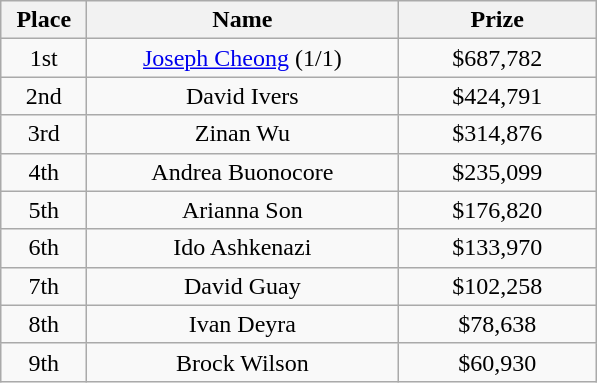<table class="wikitable">
<tr>
<th width="50">Place</th>
<th width="200">Name</th>
<th width="125">Prize</th>
</tr>
<tr>
<td align = "center">1st</td>
<td align = "center"><a href='#'>Joseph Cheong</a> (1/1)</td>
<td align = "center">$687,782</td>
</tr>
<tr>
<td align = "center">2nd</td>
<td align = "center">David Ivers</td>
<td align = "center">$424,791</td>
</tr>
<tr>
<td align = "center">3rd</td>
<td align = "center">Zinan Wu</td>
<td align = "center">$314,876</td>
</tr>
<tr>
<td align = "center">4th</td>
<td align = "center">Andrea Buonocore</td>
<td align = "center">$235,099</td>
</tr>
<tr>
<td align = "center">5th</td>
<td align = "center">Arianna Son</td>
<td align = "center">$176,820</td>
</tr>
<tr>
<td align = "center">6th</td>
<td align = "center">Ido Ashkenazi</td>
<td align = "center">$133,970</td>
</tr>
<tr>
<td align = "center">7th</td>
<td align = "center">David Guay</td>
<td align = "center">$102,258</td>
</tr>
<tr>
<td align = "center">8th</td>
<td align = "center">Ivan Deyra</td>
<td align = "center">$78,638</td>
</tr>
<tr>
<td align = "center">9th</td>
<td align = "center">Brock Wilson</td>
<td align = "center">$60,930</td>
</tr>
</table>
